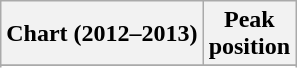<table class="wikitable sortable">
<tr>
<th align="left">Chart (2012–2013)</th>
<th align="center">Peak<br>position</th>
</tr>
<tr>
</tr>
<tr>
</tr>
<tr>
</tr>
</table>
